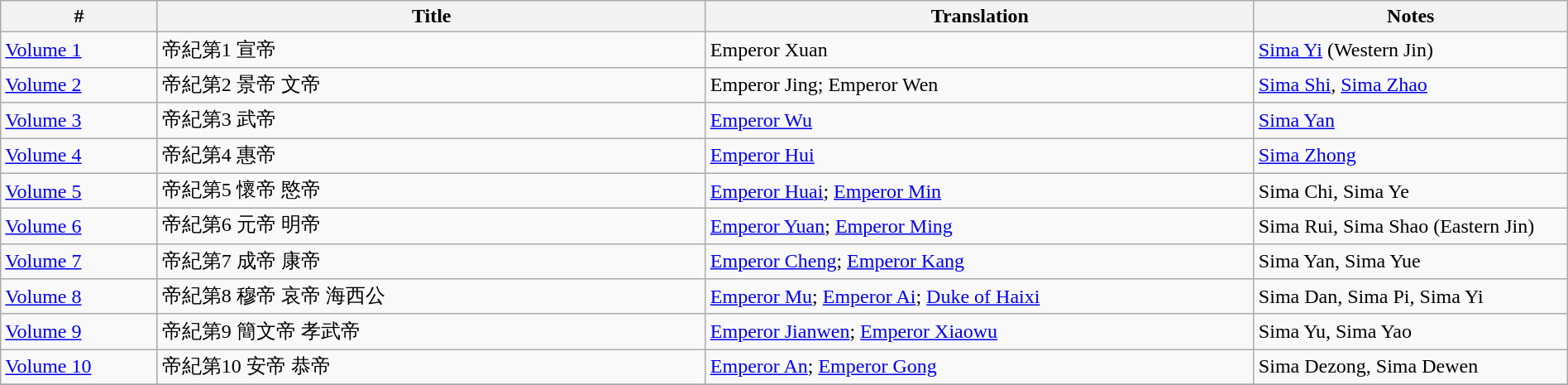<table class=wikitable width=100%>
<tr>
<th width=10%>#</th>
<th width=35%>Title</th>
<th width=35%>Translation</th>
<th width=20%>Notes</th>
</tr>
<tr>
<td><a href='#'>Volume 1</a></td>
<td>帝紀第1 宣帝</td>
<td>Emperor Xuan</td>
<td><a href='#'>Sima Yi</a> (Western Jin)</td>
</tr>
<tr>
<td><a href='#'>Volume 2</a></td>
<td>帝紀第2 景帝 文帝</td>
<td>Emperor Jing; Emperor Wen</td>
<td><a href='#'>Sima Shi</a>, <a href='#'>Sima Zhao</a></td>
</tr>
<tr>
<td><a href='#'>Volume 3</a></td>
<td>帝紀第3 武帝</td>
<td><a href='#'>Emperor Wu</a></td>
<td><a href='#'>Sima Yan</a></td>
</tr>
<tr>
<td><a href='#'>Volume 4</a></td>
<td>帝紀第4 惠帝</td>
<td><a href='#'>Emperor Hui</a></td>
<td><a href='#'>Sima Zhong</a></td>
</tr>
<tr>
<td><a href='#'>Volume 5</a></td>
<td>帝紀第5 懷帝 愍帝</td>
<td><a href='#'>Emperor Huai</a>; <a href='#'>Emperor Min</a></td>
<td>Sima Chi, Sima Ye</td>
</tr>
<tr>
<td><a href='#'>Volume 6</a></td>
<td>帝紀第6 元帝 明帝</td>
<td><a href='#'>Emperor Yuan</a>; <a href='#'>Emperor Ming</a></td>
<td>Sima Rui, Sima Shao (Eastern Jin)</td>
</tr>
<tr>
<td><a href='#'>Volume 7</a></td>
<td>帝紀第7 成帝 康帝</td>
<td><a href='#'>Emperor Cheng</a>; <a href='#'>Emperor Kang</a></td>
<td>Sima Yan, Sima Yue</td>
</tr>
<tr>
<td><a href='#'>Volume 8</a></td>
<td>帝紀第8 穆帝 哀帝 海西公</td>
<td><a href='#'>Emperor Mu</a>; <a href='#'>Emperor Ai</a>; <a href='#'>Duke of Haixi</a></td>
<td>Sima Dan, Sima Pi, Sima Yi</td>
</tr>
<tr>
<td><a href='#'>Volume 9</a></td>
<td>帝紀第9 簡文帝 孝武帝</td>
<td><a href='#'>Emperor Jianwen</a>; <a href='#'>Emperor Xiaowu</a></td>
<td>Sima Yu, Sima Yao</td>
</tr>
<tr>
<td><a href='#'>Volume 10</a></td>
<td>帝紀第10 安帝 恭帝</td>
<td><a href='#'>Emperor An</a>; <a href='#'>Emperor Gong</a></td>
<td>Sima Dezong, Sima Dewen</td>
</tr>
<tr>
</tr>
</table>
